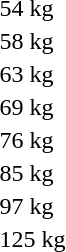<table>
<tr>
<td>54 kg</td>
<td></td>
<td></td>
<td></td>
</tr>
<tr>
<td>58 kg</td>
<td></td>
<td></td>
<td></td>
</tr>
<tr>
<td>63 kg</td>
<td></td>
<td></td>
<td></td>
</tr>
<tr>
<td>69 kg</td>
<td></td>
<td></td>
<td></td>
</tr>
<tr>
<td>76 kg</td>
<td></td>
<td></td>
<td></td>
</tr>
<tr>
<td>85 kg</td>
<td></td>
<td></td>
<td></td>
</tr>
<tr>
<td>97 kg</td>
<td></td>
<td></td>
<td></td>
</tr>
<tr>
<td>125 kg</td>
<td></td>
<td></td>
<td></td>
</tr>
<tr>
</tr>
</table>
